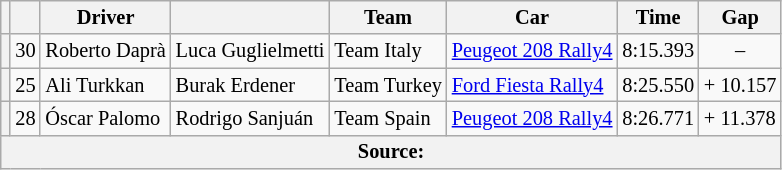<table class="wikitable" style="font-size:85%;">
<tr>
<th scope="col"></th>
<th scope="col"></th>
<th scope="col">Driver</th>
<th scope="col"></th>
<th scope="col">Team</th>
<th scope="col">Car</th>
<th scope="col">Time</th>
<th scope="col">Gap</th>
</tr>
<tr>
<th></th>
<td align="center">30</td>
<td> Roberto Daprà</td>
<td> Luca Guglielmetti</td>
<td> Team Italy</td>
<td><a href='#'>Peugeot 208 Rally4</a></td>
<td align="center">8:15.393</td>
<td align="center">–</td>
</tr>
<tr>
<th></th>
<td align="center">25</td>
<td> Ali Turkkan</td>
<td> Burak Erdener</td>
<td> Team Turkey</td>
<td><a href='#'>Ford Fiesta Rally4</a></td>
<td align="center">8:25.550</td>
<td>+ 10.157</td>
</tr>
<tr>
<th></th>
<td align="center">28</td>
<td> Óscar Palomo</td>
<td> Rodrigo Sanjuán</td>
<td> Team Spain</td>
<td><a href='#'>Peugeot 208 Rally4</a></td>
<td align="center">8:26.771</td>
<td>+ 11.378</td>
</tr>
<tr class="sortbottom">
<th colspan=8>Source:</th>
</tr>
</table>
